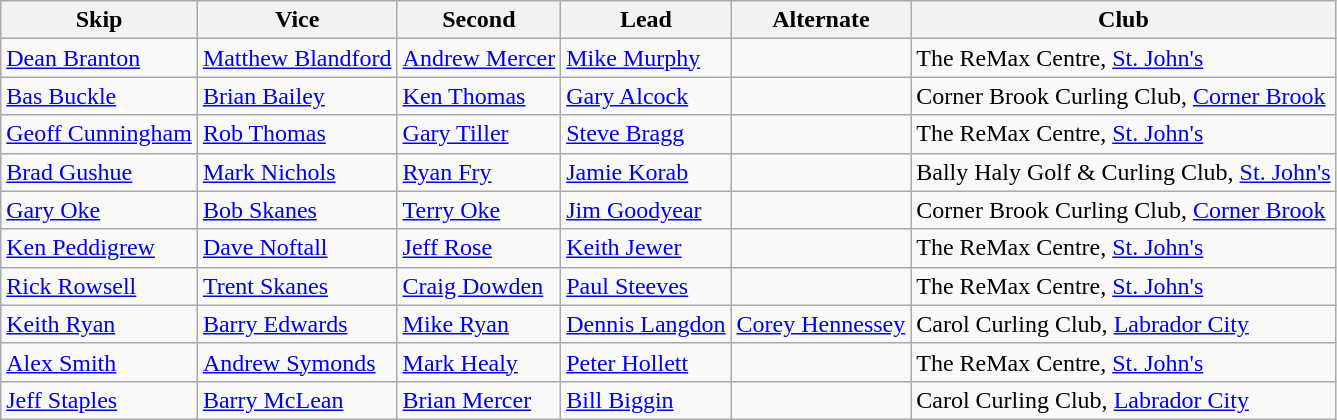<table class="wikitable" border="1">
<tr>
<th>Skip</th>
<th>Vice</th>
<th>Second</th>
<th>Lead</th>
<th>Alternate</th>
<th>Club</th>
</tr>
<tr>
<td><a href='#'>Dean Branton</a></td>
<td><a href='#'>Matthew Blandford</a></td>
<td><a href='#'>Andrew Mercer</a></td>
<td><a href='#'>Mike Murphy</a></td>
<td></td>
<td>The ReMax Centre, <a href='#'>St. John's</a></td>
</tr>
<tr>
<td><a href='#'>Bas Buckle</a></td>
<td><a href='#'>Brian Bailey</a></td>
<td><a href='#'>Ken Thomas</a></td>
<td><a href='#'>Gary Alcock</a></td>
<td></td>
<td>Corner Brook Curling Club, <a href='#'>Corner Brook</a></td>
</tr>
<tr>
<td><a href='#'>Geoff Cunningham</a></td>
<td><a href='#'>Rob Thomas</a></td>
<td><a href='#'>Gary Tiller</a></td>
<td><a href='#'>Steve Bragg</a></td>
<td></td>
<td>The ReMax Centre, <a href='#'>St. John's</a></td>
</tr>
<tr>
<td><a href='#'>Brad Gushue</a></td>
<td><a href='#'>Mark Nichols</a></td>
<td><a href='#'>Ryan Fry</a></td>
<td><a href='#'>Jamie Korab</a></td>
<td></td>
<td>Bally Haly Golf & Curling Club, <a href='#'>St. John's</a></td>
</tr>
<tr>
<td><a href='#'>Gary Oke</a></td>
<td><a href='#'>Bob Skanes</a></td>
<td><a href='#'>Terry Oke</a></td>
<td><a href='#'>Jim Goodyear</a></td>
<td></td>
<td>Corner Brook Curling Club, <a href='#'>Corner Brook</a></td>
</tr>
<tr>
<td><a href='#'>Ken Peddigrew</a></td>
<td><a href='#'>Dave Noftall</a></td>
<td><a href='#'>Jeff Rose</a></td>
<td><a href='#'>Keith Jewer</a></td>
<td></td>
<td>The ReMax Centre, <a href='#'>St. John's</a></td>
</tr>
<tr>
<td><a href='#'>Rick Rowsell</a></td>
<td><a href='#'>Trent Skanes</a></td>
<td><a href='#'>Craig Dowden</a></td>
<td><a href='#'>Paul Steeves</a></td>
<td></td>
<td>The ReMax Centre, <a href='#'>St. John's</a></td>
</tr>
<tr>
<td><a href='#'>Keith Ryan</a></td>
<td><a href='#'>Barry Edwards</a></td>
<td><a href='#'>Mike Ryan</a></td>
<td><a href='#'>Dennis Langdon</a></td>
<td><a href='#'>Corey Hennessey</a></td>
<td>Carol Curling Club, <a href='#'>Labrador City</a></td>
</tr>
<tr>
<td><a href='#'>Alex Smith</a></td>
<td><a href='#'>Andrew Symonds</a></td>
<td><a href='#'>Mark Healy</a></td>
<td><a href='#'>Peter Hollett</a></td>
<td></td>
<td>The ReMax Centre, <a href='#'>St. John's</a></td>
</tr>
<tr>
<td><a href='#'>Jeff Staples</a></td>
<td><a href='#'>Barry McLean</a></td>
<td><a href='#'>Brian Mercer</a></td>
<td><a href='#'>Bill Biggin</a></td>
<td></td>
<td>Carol Curling Club, <a href='#'>Labrador City</a></td>
</tr>
</table>
